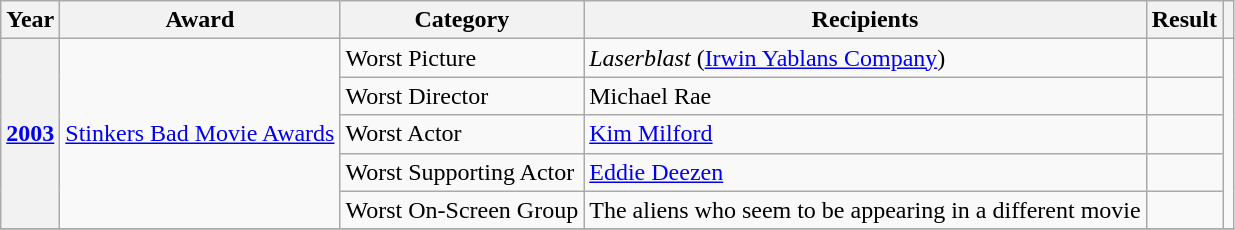<table class="wikitable plainrowheaders">
<tr>
<th scope="col">Year</th>
<th scope="col">Award</th>
<th scope="col">Category</th>
<th scope="col">Recipients</th>
<th scope="col">Result</th>
<th scope="col"></th>
</tr>
<tr>
<th scope="row" rowspan="5" style="text-align:center;"><a href='#'>2003</a></th>
<td rowspan="5"><a href='#'>Stinkers Bad Movie Awards</a></td>
<td>Worst Picture</td>
<td><em>Laserblast</em> (<a href='#'>Irwin Yablans Company</a>)</td>
<td></td>
<td rowspan="5"></td>
</tr>
<tr>
<td>Worst Director</td>
<td>Michael Rae</td>
<td></td>
</tr>
<tr>
<td>Worst Actor</td>
<td><a href='#'>Kim Milford</a></td>
<td></td>
</tr>
<tr>
<td>Worst Supporting Actor</td>
<td><a href='#'>Eddie Deezen</a></td>
<td></td>
</tr>
<tr>
<td>Worst On-Screen Group</td>
<td>The aliens who seem to be appearing in a different movie</td>
<td></td>
</tr>
<tr>
</tr>
</table>
